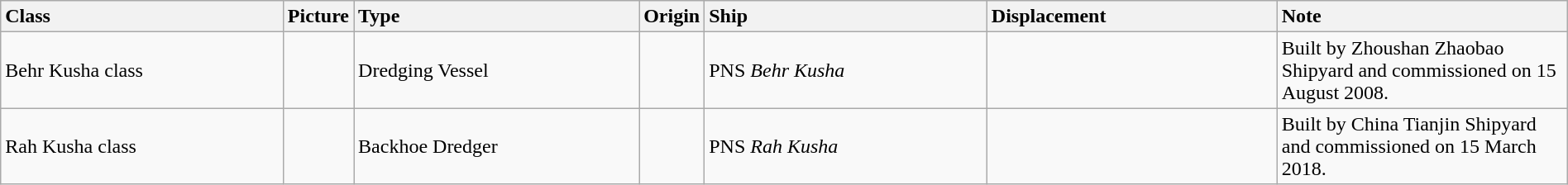<table class="wikitable" style="margin:auto; width:100%;">
<tr>
<th style="text-align:left; width:20%;">Class</th>
<th style="text-align:left; width:0;">Picture</th>
<th style="text-align:left; width:20%;">Type</th>
<th>Origin</th>
<th style="text-align:left; width:20%;">Ship</th>
<th style="text-align:left; width:20%;">Displacement</th>
<th style="text-align:left; width:20%;">Note</th>
</tr>
<tr>
<td>Behr Kusha class</td>
<td></td>
<td>Dredging Vessel</td>
<td></td>
<td>PNS <em>Behr Kusha</em></td>
<td></td>
<td>Built by Zhoushan Zhaobao Shipyard and commissioned on 15 August 2008.</td>
</tr>
<tr>
<td>Rah Kusha class</td>
<td></td>
<td>Backhoe Dredger</td>
<td></td>
<td>PNS <em>Rah Kusha</em></td>
<td></td>
<td>Built by China Tianjin Shipyard and commissioned on 15 March 2018.</td>
</tr>
</table>
